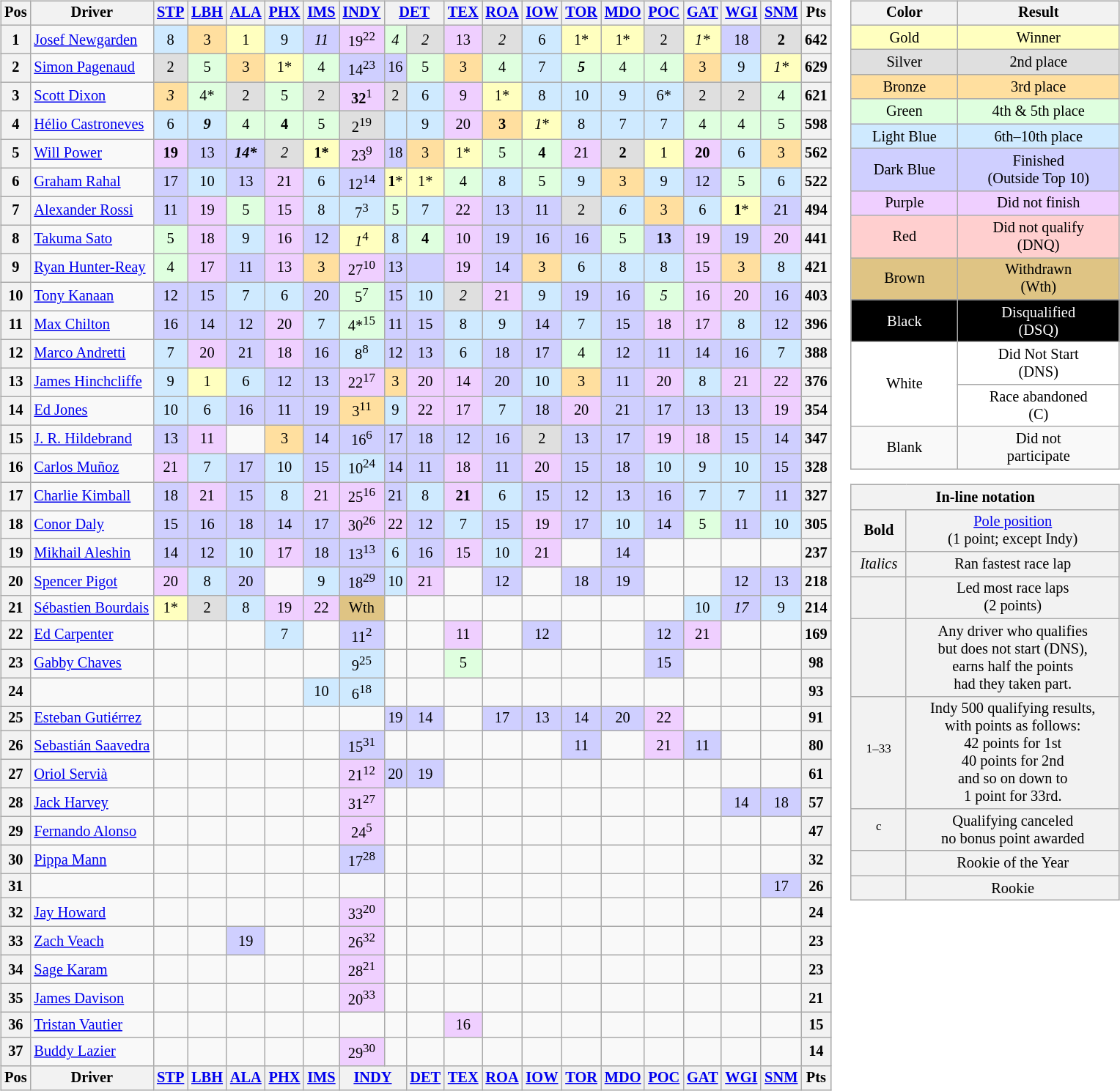<table>
<tr>
<td valign="top"><br><table class="wikitable" style="font-size: 85%; text-align:center">
<tr valign=top>
<th>Pos</th>
<th>Driver</th>
<th><a href='#'>STP</a></th>
<th><a href='#'>LBH</a></th>
<th><a href='#'>ALA</a></th>
<th><a href='#'>PHX</a></th>
<th><a href='#'>IMS</a></th>
<th><a href='#'>INDY</a></th>
<th valign=middle colspan=2><a href='#'>DET</a></th>
<th><a href='#'>TEX</a></th>
<th><a href='#'>ROA</a></th>
<th><a href='#'>IOW</a></th>
<th><a href='#'>TOR</a></th>
<th><a href='#'>MDO</a></th>
<th><a href='#'>POC</a></th>
<th><a href='#'>GAT</a></th>
<th><a href='#'>WGI</a></th>
<th><a href='#'>SNM</a></th>
<th valign="middle">Pts</th>
</tr>
<tr>
<th>1</th>
<td align="left"> <a href='#'>Josef Newgarden</a></td>
<td style="background:#CFEAFF">8</td>
<td style="background:#FFDF9F">3</td>
<td style="background:#FFFFBF">1</td>
<td style="background:#CFEAFF">9</td>
<td style="background:#CFCFFF"><em>11</em></td>
<td style="background:#EFCFFF">19<sup>22</sup></td>
<td style="background:#DFFFDF"><em>4</em></td>
<td style="background:#DFDFDF"><em>2</em></td>
<td style="background:#EFCFFF">13</td>
<td style="background:#DFDFDF"><em>2</em></td>
<td style="background:#CFEAFF">6</td>
<td style="background:#FFFFBF">1*</td>
<td style="background:#FFFFBF">1*</td>
<td style="background:#DFDFDF">2</td>
<td style="background:#FFFFBF"><em>1*</em></td>
<td style="background:#CFCFFF">18</td>
<td style="background:#DFDFDF"><strong>2</strong></td>
<th>642</th>
</tr>
<tr>
<th>2</th>
<td align="left"> <a href='#'>Simon Pagenaud</a></td>
<td style="background:#DFDFDF">2</td>
<td style="background:#DFFFDF">5</td>
<td style="background:#FFDF9F">3</td>
<td style="background:#FFFFBF">1*</td>
<td style="background:#DFFFDF">4</td>
<td style="background:#CFCFFF">14<sup>23</sup></td>
<td style="background:#CFCFFF">16</td>
<td style="background:#DFFFDF">5</td>
<td style="background:#FFDF9F">3</td>
<td style="background:#DFFFDF">4</td>
<td style="background:#CFEAFF">7</td>
<td style="background:#DFFFDF"><strong><em>5</em></strong></td>
<td style="background:#DFFFDF">4</td>
<td style="background:#DFFFDF">4</td>
<td style="background:#FFDF9F">3</td>
<td style="background:#CFEAFF">9</td>
<td style="background:#FFFFBF"><em>1*</em></td>
<th>629</th>
</tr>
<tr>
<th>3</th>
<td align="left"> <a href='#'>Scott Dixon</a></td>
<td style="background:#FFDF9F"><em>3</em></td>
<td style="background:#DFFFDF">4*</td>
<td style="background:#DFDFDF">2</td>
<td style="background:#DFFFDF">5</td>
<td style="background:#DFDFDF">2</td>
<td style="background:#EFCFFF"><strong>32</strong><sup>1</sup></td>
<td style="background:#DFDFDF">2</td>
<td style="background:#CFEAFF">6</td>
<td style="background:#EFCFFF">9</td>
<td style="background:#FFFFBF">1*</td>
<td style="background:#CFEAFF">8</td>
<td style="background:#CFEAFF">10</td>
<td style="background:#CFEAFF">9</td>
<td style="background:#CFEAFF">6*</td>
<td style="background:#DFDFDF">2</td>
<td style="background:#DFDFDF">2</td>
<td style="background:#DFFFDF">4</td>
<th>621</th>
</tr>
<tr>
<th>4</th>
<td align="left"> <a href='#'>Hélio Castroneves</a></td>
<td style="background:#CFEAFF">6</td>
<td style="background:#CFEAFF"><strong><em>9</em></strong></td>
<td style="background:#DFFFDF">4</td>
<td style="background:#DFFFDF"><strong>4</strong></td>
<td style="background:#DFFFDF">5</td>
<td style="background:#DFDFDF">2<sup>19</sup></td>
<td style="background:#CFEAFF"></td>
<td style="background:#CFEAFF">9</td>
<td style="background:#EFCFFF">20</td>
<td style="background:#FFDF9F"><strong>3</strong></td>
<td style="background:#FFFFBF"><em>1</em>*</td>
<td style="background:#CFEAFF">8</td>
<td style="background:#CFEAFF">7</td>
<td style="background:#CFEAFF">7</td>
<td style="background:#DFFFDF">4</td>
<td style="background:#DFFFDF">4</td>
<td style="background:#DFFFDF">5</td>
<th>598</th>
</tr>
<tr>
<th>5</th>
<td align="left"> <a href='#'>Will Power</a></td>
<td style="background:#EFCFFF"><strong>19</strong></td>
<td style="background:#CFCFFF">13</td>
<td style="background:#CFCFFF"><strong><em>14*</em></strong></td>
<td style="background:#DFDFDF"><em>2</em></td>
<td style="background:#FFFFBF"><strong>1*</strong></td>
<td style="background:#EFCFFF">23<sup>9</sup></td>
<td style="background:#CFCFFF">18</td>
<td style="background:#FFDF9F">3</td>
<td style="background:#FFFFBF">1*</td>
<td style="background:#DFFFDF">5</td>
<td style="background:#DFFFDF"><strong>4</strong></td>
<td style="background:#EFCFFF">21</td>
<td style="background:#DFDFDF"><strong>2</strong></td>
<td style="background:#FFFFBF">1</td>
<td style="background:#EFCFFF"><strong>20</strong></td>
<td style="background:#CFEAFF">6</td>
<td style="background:#FFDF9F">3</td>
<th>562</th>
</tr>
<tr>
<th>6</th>
<td align="left"> <a href='#'>Graham Rahal</a></td>
<td style="background:#CFCFFF">17</td>
<td style="background:#CFEAFF">10</td>
<td style="background:#CFCFFF">13</td>
<td style="background:#EFCFFF">21</td>
<td style="background:#CFEAFF">6</td>
<td style="background:#CFCFFF">12<sup>14</sup></td>
<td style="background:#FFFFBF"><strong>1</strong>*</td>
<td style="background:#FFFFBF">1*</td>
<td style="background:#DFFFDF">4</td>
<td style="background:#CFEAFF">8</td>
<td style="background:#DFFFDF">5</td>
<td style="background:#CFEAFF">9</td>
<td style="background:#FFDF9F">3</td>
<td style="background:#CFEAFF">9</td>
<td style="background:#CFCFFF">12</td>
<td style="background:#DFFFDF">5</td>
<td style="background:#CFEAFF">6</td>
<th>522</th>
</tr>
<tr>
<th>7</th>
<td align="left"> <a href='#'>Alexander Rossi</a></td>
<td style="background:#CFCFFF">11</td>
<td style="background:#EFCFFF">19</td>
<td style="background:#DFFFDF">5</td>
<td style="background:#EFCFFF">15</td>
<td style="background:#CFEAFF">8</td>
<td style="background:#CFEAFF">7<sup>3</sup></td>
<td style="background:#DFFFDF">5</td>
<td style="background:#CFEAFF">7</td>
<td style="background:#EFCFFF">22</td>
<td style="background:#CFCFFF">13</td>
<td style="background:#CFCFFF">11</td>
<td style="background:#DFDFDF">2</td>
<td style="background:#CFEAFF"><em>6</em></td>
<td style="background:#FFDF9F">3</td>
<td style="background:#CFEAFF">6</td>
<td style="background:#FFFFBF"><strong>1</strong>*</td>
<td style="background:#CFCFFF">21</td>
<th>494</th>
</tr>
<tr>
<th>8</th>
<td align="left"> <a href='#'>Takuma Sato</a></td>
<td style="background:#DFFFDF">5</td>
<td style="background:#EFCFFF">18</td>
<td style="background:#CFEAFF">9</td>
<td style="background:#EFCFFF">16</td>
<td style="background:#CFCFFF">12</td>
<td style="background:#FFFFBF"><em>1</em><sup>4</sup></td>
<td style="background:#CFEAFF">8</td>
<td style="background:#DFFFDF"><strong>4</strong></td>
<td style="background:#EFCFFF">10</td>
<td style="background:#CFCFFF">19</td>
<td style="background:#CFCFFF">16</td>
<td style="background:#CFCFFF">16</td>
<td style="background:#DFFFDF">5</td>
<td style="background:#CFCFFF"><strong>13</strong></td>
<td style="background:#EFCFFF">19</td>
<td style="background:#CFCFFF">19</td>
<td style="background:#EFCFFF">20</td>
<th>441</th>
</tr>
<tr>
<th>9</th>
<td align="left"> <a href='#'>Ryan Hunter-Reay</a></td>
<td style="background:#DFFFDF">4</td>
<td style="background:#EFCFFF">17</td>
<td style="background:#CFCFFF">11</td>
<td style="background:#EFCFFF">13</td>
<td style="background:#FFDF9F">3</td>
<td style="background:#EFCFFF">27<sup>10</sup></td>
<td style="background:#CFCFFF">13</td>
<td style="background:#CFCFFF"></td>
<td style="background:#EFCFFF">19</td>
<td style="background:#CFCFFF">14</td>
<td style="background:#FFDF9F">3</td>
<td style="background:#CFEAFF">6</td>
<td style="background:#CFEAFF">8</td>
<td style="background:#CFEAFF">8</td>
<td style="background:#EFCFFF">15</td>
<td style="background:#FFDF9F">3</td>
<td style="background:#CFEAFF">8</td>
<th>421</th>
</tr>
<tr>
<th>10</th>
<td align="left"> <a href='#'>Tony Kanaan</a></td>
<td style="background:#CFCFFF">12</td>
<td style="background:#CFCFFF">15</td>
<td style="background:#CFEAFF">7</td>
<td style="background:#CFEAFF">6</td>
<td style="background:#CFCFFF">20</td>
<td style="background:#DFFFDF">5<sup>7</sup></td>
<td style="background:#CFCFFF">15</td>
<td style="background:#CFEAFF">10</td>
<td style="background:#DFDFDF"><em>2</em></td>
<td style="background:#EFCFFF">21</td>
<td style="background:#CFEAFF">9</td>
<td style="background:#CFCFFF">19</td>
<td style="background:#CFCFFF">16</td>
<td style="background:#DFFFDF"><em>5</em></td>
<td style="background:#EFCFFF">16</td>
<td style="background:#EFCFFF">20</td>
<td style="background:#CFCFFF">16</td>
<th>403</th>
</tr>
<tr>
<th>11</th>
<td align="left"> <a href='#'>Max Chilton</a></td>
<td style="background:#CFCFFF">16</td>
<td style="background:#CFCFFF">14</td>
<td style="background:#CFCFFF">12</td>
<td style="background:#EFCFFF">20</td>
<td style="background:#CFEAFF">7</td>
<td style="background:#DFFFDF">4*<sup>15</sup></td>
<td style="background:#CFCFFF">11</td>
<td style="background:#CFCFFF">15</td>
<td style="background:#CFEAFF">8</td>
<td style="background:#CFEAFF">9</td>
<td style="background:#CFCFFF">14</td>
<td style="background:#CFEAFF">7</td>
<td style="background:#CFCFFF">15</td>
<td style="background:#EFCFFF">18</td>
<td style="background:#EFCFFF">17</td>
<td style="background:#CFEAFF">8</td>
<td style="background:#CFCFFF">12</td>
<th>396</th>
</tr>
<tr>
<th>12</th>
<td align="left"> <a href='#'>Marco Andretti</a></td>
<td style="background:#CFEAFF">7</td>
<td style="background:#EFCFFF">20</td>
<td style="background:#CFCFFF">21</td>
<td style="background:#EFCFFF">18</td>
<td style="background:#CFCFFF">16</td>
<td style="background:#CFEAFF">8<sup>8</sup></td>
<td style="background:#CFCFFF">12</td>
<td style="background:#CFCFFF">13</td>
<td style="background:#CFEAFF">6</td>
<td style="background:#CFCFFF">18</td>
<td style="background:#CFCFFF">17</td>
<td style="background:#DFFFDF">4</td>
<td style="background:#CFCFFF">12</td>
<td style="background:#CFCFFF">11</td>
<td style="background:#CFCFFF">14</td>
<td style="background:#CFCFFF">16</td>
<td style="background:#CFEAFF">7</td>
<th>388</th>
</tr>
<tr>
<th>13</th>
<td align="left"> <a href='#'>James Hinchcliffe</a></td>
<td style="background:#CFEAFF">9</td>
<td style="background:#FFFFBF">1</td>
<td style="background:#CFEAFF">6</td>
<td style="background:#CFCFFF">12</td>
<td style="background:#CFCFFF">13</td>
<td style="background:#EFCFFF">22<sup>17</sup></td>
<td style="background:#FFDF9F">3</td>
<td style="background:#EFCFFF">20</td>
<td style="background:#EFCFFF">14</td>
<td style="background:#CFCFFF">20</td>
<td style="background:#CFEAFF">10</td>
<td style="background:#FFDF9F">3</td>
<td style="background:#CFCFFF">11</td>
<td style="background:#EFCFFF">20</td>
<td style="background:#CFEAFF">8</td>
<td style="background:#EFCFFF">21</td>
<td style="background:#EFCFFF">22</td>
<th>376</th>
</tr>
<tr>
<th>14</th>
<td align="left"> <a href='#'>Ed Jones</a> </td>
<td style="background:#CFEAFF">10</td>
<td style="background:#CFEAFF">6</td>
<td style="background:#CFCFFF">16</td>
<td style="background:#CFCFFF">11</td>
<td style="background:#CFCFFF">19</td>
<td style="background:#FFDF9F">3<sup>11</sup></td>
<td style="background:#CFEAFF">9</td>
<td style="background:#EFCFFF">22</td>
<td style="background:#EFCFFF">17</td>
<td style="background:#CFEAFF">7</td>
<td style="background:#CFCFFF">18</td>
<td style="background:#EFCFFF">20</td>
<td style="background:#CFCFFF">21</td>
<td style="background:#CFCFFF">17</td>
<td style="background:#CFCFFF">13</td>
<td style="background:#CFCFFF">13</td>
<td style="background:#EFCFFF">19</td>
<th>354</th>
</tr>
<tr>
<th>15</th>
<td align="left"> <a href='#'>J. R. Hildebrand</a></td>
<td style="background:#CFCFFF">13</td>
<td style="background:#EFCFFF">11</td>
<td></td>
<td style="background:#FFDF9F">3</td>
<td style="background:#CFCFFF">14</td>
<td style="background:#CFCFFF">16<sup>6</sup></td>
<td style="background:#CFCFFF">17</td>
<td style="background:#CFCFFF">18</td>
<td style="background:#CFCFFF">12</td>
<td style="background:#CFCFFF">16</td>
<td style="background:#DFDFDF">2</td>
<td style="background:#CFCFFF">13</td>
<td style="background:#CFCFFF">17</td>
<td style="background:#EFCFFF">19</td>
<td style="background:#EFCFFF">18</td>
<td style="background:#CFCFFF">15</td>
<td style="background:#CFCFFF">14</td>
<th>347</th>
</tr>
<tr>
<th>16</th>
<td align="left"> <a href='#'>Carlos Muñoz</a></td>
<td style="background:#EFCFFF">21</td>
<td style="background:#CFEAFF">7</td>
<td style="background:#CFCFFF">17</td>
<td style="background:#CFEAFF">10</td>
<td style="background:#CFCFFF">15</td>
<td style="background:#CFEAFF">10<sup>24</sup></td>
<td style="background:#CFCFFF">14</td>
<td style="background:#CFCFFF">11</td>
<td style="background:#EFCFFF">18</td>
<td style="background:#CFCFFF">11</td>
<td style="background:#EFCFFF">20</td>
<td style="background:#CFCFFF">15</td>
<td style="background:#CFCFFF">18</td>
<td style="background:#CFEAFF">10</td>
<td style="background:#CFEAFF">9</td>
<td style="background:#CFEAFF">10</td>
<td style="background:#CFCFFF">15</td>
<th>328</th>
</tr>
<tr>
<th>17</th>
<td align="left"> <a href='#'>Charlie Kimball</a></td>
<td style="background:#CFCFFF">18</td>
<td style="background:#EFCFFF">21</td>
<td style="background:#CFCFFF">15</td>
<td style="background:#CFEAFF">8</td>
<td style="background:#EFCFFF">21</td>
<td style="background:#EFCFFF">25<sup>16</sup></td>
<td style="background:#CFCFFF">21</td>
<td style="background:#CFEAFF">8</td>
<td style="background:#EFCFFF"><strong>21</strong></td>
<td style="background:#CFEAFF">6</td>
<td style="background:#CFCFFF">15</td>
<td style="background:#CFCFFF">12</td>
<td style="background:#CFCFFF">13</td>
<td style="background:#CFCFFF">16</td>
<td style="background:#CFEAFF">7</td>
<td style="background:#CFEAFF">7</td>
<td style="background:#CFCFFF">11</td>
<th>327</th>
</tr>
<tr>
<th>18</th>
<td align="left"> <a href='#'>Conor Daly</a></td>
<td style="background:#CFCFFF">15</td>
<td style="background:#CFCFFF">16</td>
<td style="background:#CFCFFF">18</td>
<td style="background:#CFCFFF">14</td>
<td style="background:#CFCFFF">17</td>
<td style="background:#EFCFFF">30<sup>26</sup></td>
<td style="background:#EFCFFF">22</td>
<td style="background:#CFCFFF">12</td>
<td style="background:#CFEAFF">7</td>
<td style="background:#CFCFFF">15</td>
<td style="background:#EFCFFF">19</td>
<td style="background:#CFCFFF">17</td>
<td style="background:#CFEAFF">10</td>
<td style="background:#CFCFFF">14</td>
<td style="background:#DFFFDF">5</td>
<td style="background:#CFCFFF">11</td>
<td style="background:#CFEAFF">10</td>
<th>305</th>
</tr>
<tr>
<th>19</th>
<td align="left"> <a href='#'>Mikhail Aleshin</a></td>
<td style="background:#CFCFFF">14</td>
<td style="background:#CFCFFF">12</td>
<td style="background:#CFEAFF">10</td>
<td style="background:#EFCFFF">17</td>
<td style="background:#CFCFFF">18</td>
<td style="background:#CFCFFF">13<sup>13</sup></td>
<td style="background:#CFEAFF">6</td>
<td style="background:#CFCFFF">16</td>
<td style="background:#EFCFFF">15</td>
<td style="background:#CFEAFF">10</td>
<td style="background:#EFCFFF">21</td>
<td></td>
<td style="background:#CFCFFF">14</td>
<td></td>
<td></td>
<td></td>
<td></td>
<th>237</th>
</tr>
<tr>
<th>20</th>
<td align="left"> <a href='#'>Spencer Pigot</a></td>
<td style="background:#EFCFFF">20</td>
<td style="background:#CFEAFF">8</td>
<td style="background:#CFCFFF">20</td>
<td></td>
<td style="background:#CFEAFF">9</td>
<td style="background:#CFCFFF">18<sup>29</sup></td>
<td style="background:#CFEAFF">10</td>
<td style="background:#EFCFFF">21</td>
<td></td>
<td style="background:#CFCFFF">12</td>
<td></td>
<td style="background:#CFCFFF">18</td>
<td style="background:#CFCFFF">19</td>
<td></td>
<td></td>
<td style="background:#CFCFFF">12</td>
<td style="background:#CFCFFF">13</td>
<th>218</th>
</tr>
<tr>
<th>21</th>
<td align="left"> <a href='#'>Sébastien Bourdais</a></td>
<td style="background:#FFFFBF">1*</td>
<td style="background:#DFDFDF">2</td>
<td style="background:#CFEAFF">8</td>
<td style="background:#EFCFFF">19</td>
<td style="background:#EFCFFF">22</td>
<td style="background:#DFC484;">Wth</td>
<td></td>
<td></td>
<td></td>
<td></td>
<td></td>
<td></td>
<td></td>
<td></td>
<td style="background:#CFEAFF">10</td>
<td style="background:#CFCFFF"><em>17</em></td>
<td style="background:#CFEAFF">9</td>
<th>214</th>
</tr>
<tr>
<th>22</th>
<td align="left"> <a href='#'>Ed Carpenter</a></td>
<td></td>
<td></td>
<td></td>
<td style="background:#CFEAFF">7</td>
<td></td>
<td style="background:#CFCFFF">11<sup>2</sup></td>
<td></td>
<td></td>
<td style="background:#EFCFFF">11</td>
<td></td>
<td style="background:#CFCFFF">12</td>
<td></td>
<td></td>
<td style="background:#CFCFFF">12</td>
<td style="background:#EFCFFF">21</td>
<td></td>
<td></td>
<th>169</th>
</tr>
<tr>
<th>23</th>
<td align="left"> <a href='#'>Gabby Chaves</a></td>
<td></td>
<td></td>
<td></td>
<td></td>
<td></td>
<td style="background:#CFEAFF">9<sup>25</sup></td>
<td></td>
<td></td>
<td style="background:#DFFFDF">5</td>
<td></td>
<td></td>
<td></td>
<td></td>
<td style="background:#CFCFFF">15</td>
<td></td>
<td></td>
<td></td>
<th>98</th>
</tr>
<tr>
<th>24</th>
<td align="left"></td>
<td></td>
<td></td>
<td></td>
<td></td>
<td style="background:#CFEAFF">10</td>
<td style="background:#CFEAFF">6<sup>18</sup></td>
<td></td>
<td></td>
<td></td>
<td></td>
<td></td>
<td></td>
<td></td>
<td></td>
<td></td>
<td></td>
<td></td>
<th>93</th>
</tr>
<tr>
<th>25</th>
<td style="text-align:left"> <a href='#'>Esteban Gutiérrez</a> </td>
<td></td>
<td></td>
<td></td>
<td></td>
<td></td>
<td></td>
<td style="background:#CFCFFF">19</td>
<td style="background:#CFCFFF">14</td>
<td></td>
<td style="background:#CFCFFF">17</td>
<td style="background:#CFCFFF">13</td>
<td style="background:#CFCFFF">14</td>
<td style="background:#CFCFFF">20</td>
<td style="background:#EFCFFF">22</td>
<td></td>
<td></td>
<td></td>
<th>91</th>
</tr>
<tr>
<th>26</th>
<td align="left"> <a href='#'>Sebastián Saavedra</a></td>
<td></td>
<td></td>
<td></td>
<td></td>
<td></td>
<td style="background:#CFCFFF">15<sup>31</sup></td>
<td></td>
<td></td>
<td></td>
<td></td>
<td></td>
<td style="background:#CFCFFF">11</td>
<td></td>
<td style="background:#EFCFFF">21</td>
<td style="background:#CFCFFF">11</td>
<td></td>
<td></td>
<th>80</th>
</tr>
<tr>
<th>27</th>
<td align="left"> <a href='#'>Oriol Servià</a></td>
<td></td>
<td></td>
<td></td>
<td></td>
<td></td>
<td style="background:#EFCFFF">21<sup>12</sup></td>
<td style="background:#CFCFFF">20</td>
<td style="background:#CFCFFF">19</td>
<td></td>
<td></td>
<td></td>
<td></td>
<td></td>
<td></td>
<td></td>
<td></td>
<td></td>
<th>61</th>
</tr>
<tr>
<th>28</th>
<td align="left"> <a href='#'>Jack Harvey</a> </td>
<td></td>
<td></td>
<td></td>
<td></td>
<td></td>
<td style="background:#EFCFFF">31<sup>27</sup></td>
<td></td>
<td></td>
<td></td>
<td></td>
<td></td>
<td></td>
<td></td>
<td></td>
<td></td>
<td style="background:#CFCFFF">14</td>
<td style="background:#CFCFFF">18</td>
<th>57</th>
</tr>
<tr>
<th>29</th>
<td align="left"> <a href='#'>Fernando Alonso</a> </td>
<td></td>
<td></td>
<td></td>
<td></td>
<td></td>
<td style="background:#EFCFFF">24<sup>5</sup></td>
<td></td>
<td></td>
<td></td>
<td></td>
<td></td>
<td></td>
<td></td>
<td></td>
<td></td>
<td></td>
<td></td>
<th>47</th>
</tr>
<tr>
<th>30</th>
<td align="left"> <a href='#'>Pippa Mann</a></td>
<td></td>
<td></td>
<td></td>
<td></td>
<td></td>
<td style="background:#CFCFFF">17<sup>28</sup></td>
<td></td>
<td></td>
<td></td>
<td></td>
<td></td>
<td></td>
<td></td>
<td></td>
<td></td>
<td></td>
<td></td>
<th>32</th>
</tr>
<tr>
<th>31</th>
<td align="left"></td>
<td></td>
<td></td>
<td></td>
<td></td>
<td></td>
<td></td>
<td></td>
<td></td>
<td></td>
<td></td>
<td></td>
<td></td>
<td></td>
<td></td>
<td></td>
<td></td>
<td style="background:#CFCFFF">17</td>
<th>26</th>
</tr>
<tr>
<th>32</th>
<td align="left"> <a href='#'>Jay Howard</a></td>
<td></td>
<td></td>
<td></td>
<td></td>
<td></td>
<td style="background:#EFCFFF">33<sup>20</sup></td>
<td></td>
<td></td>
<td></td>
<td></td>
<td></td>
<td></td>
<td></td>
<td></td>
<td></td>
<td></td>
<td></td>
<th>24</th>
</tr>
<tr>
<th>33</th>
<td align="left"> <a href='#'>Zach Veach</a> </td>
<td></td>
<td></td>
<td style="background:#CFCFFF">19</td>
<td></td>
<td></td>
<td style="background:#EFCFFF">26<sup>32</sup></td>
<td></td>
<td></td>
<td></td>
<td></td>
<td></td>
<td></td>
<td></td>
<td></td>
<td></td>
<td></td>
<td></td>
<th>23</th>
</tr>
<tr>
<th>34</th>
<td align="left"> <a href='#'>Sage Karam</a></td>
<td></td>
<td></td>
<td></td>
<td></td>
<td></td>
<td style="background:#EFCFFF">28<sup>21</sup></td>
<td></td>
<td></td>
<td></td>
<td></td>
<td></td>
<td></td>
<td></td>
<td></td>
<td></td>
<td></td>
<td></td>
<th>23</th>
</tr>
<tr>
<th>35</th>
<td align="left"> <a href='#'>James Davison</a> </td>
<td></td>
<td></td>
<td></td>
<td></td>
<td></td>
<td style="background:#EFCFFF">20<sup>33</sup></td>
<td></td>
<td></td>
<td></td>
<td></td>
<td></td>
<td></td>
<td></td>
<td></td>
<td></td>
<td></td>
<td></td>
<th>21</th>
</tr>
<tr>
<th>36</th>
<td align="left"> <a href='#'>Tristan Vautier</a></td>
<td></td>
<td></td>
<td></td>
<td></td>
<td></td>
<td></td>
<td></td>
<td></td>
<td style="background:#EFCFFF">16</td>
<td></td>
<td></td>
<td></td>
<td></td>
<td></td>
<td></td>
<td></td>
<td></td>
<th>15</th>
</tr>
<tr>
<th>37</th>
<td align="left"> <a href='#'>Buddy Lazier</a></td>
<td></td>
<td></td>
<td></td>
<td></td>
<td></td>
<td style="background:#EFCFFF">29<sup>30</sup></td>
<td></td>
<td></td>
<td></td>
<td></td>
<td></td>
<td></td>
<td></td>
<td></td>
<td></td>
<td></td>
<td></td>
<th>14</th>
</tr>
<tr valign=top>
<th valign=middle>Pos</th>
<th valign=middle>Driver</th>
<th valign=middle><a href='#'>STP</a></th>
<th valign=middle><a href='#'>LBH</a></th>
<th valign=middle><a href='#'>ALA</a></th>
<th valign=middle><a href='#'>PHX</a></th>
<th valign=middle><a href='#'>IMS</a></th>
<th colspan=2><a href='#'>INDY</a></th>
<th valign=middle><a href='#'>DET</a></th>
<th valign=middle><a href='#'>TEX</a></th>
<th valign=middle><a href='#'>ROA</a></th>
<th valign=middle><a href='#'>IOW</a></th>
<th valign=middle><a href='#'>TOR</a></th>
<th valign=middle><a href='#'>MDO</a></th>
<th valign=middle><a href='#'>POC</a></th>
<th valign=middle><a href='#'>GAT</a></th>
<th valign=middle><a href='#'>WGI</a></th>
<th valign=middle><a href='#'>SNM</a></th>
<th valign=middle>Pts</th>
</tr>
</table>
</td>
<td valign=top><br><table style="font-size:85%; text-align:center; width: 18em;" class="wikitable">
<tr>
<th>Color</th>
<th>Result</th>
</tr>
<tr style="background:#FFFFBF">
<td>Gold</td>
<td>Winner</td>
</tr>
<tr style="background:#DFDFDF">
<td>Silver</td>
<td>2nd place</td>
</tr>
<tr style="background:#FFDF9F">
<td>Bronze</td>
<td>3rd place</td>
</tr>
<tr style="background:#DFFFDF">
<td>Green</td>
<td>4th & 5th place</td>
</tr>
<tr style="background:#CFEAFF">
<td>Light Blue</td>
<td>6th–10th place</td>
</tr>
<tr style="background:#CFCFFF">
<td>Dark Blue</td>
<td>Finished<br>(Outside Top 10)</td>
</tr>
<tr style="background:#EFCFFF">
<td>Purple</td>
<td>Did not finish</td>
</tr>
<tr style="background:#FFCFCF">
<td>Red</td>
<td>Did not qualify<br>(DNQ)</td>
</tr>
<tr style="background:#DFC484">
<td>Brown</td>
<td>Withdrawn<br>(Wth)</td>
</tr>
<tr style="background:#000000; color:white">
<td>Black</td>
<td>Disqualified<br>(DSQ)</td>
</tr>
<tr style="background:#FFFFFF">
<td rowspan=2>White</td>
<td>Did Not Start<br>(DNS)</td>
</tr>
<tr style="background:#FFFFFF">
<td>Race abandoned<br>(C)</td>
</tr>
<tr>
<td>Blank</td>
<td>Did not<br>participate</td>
</tr>
</table>
<table style="font-size:85%; text-align:center; width: 18em;" class="wikitable">
<tr>
<td style="background:#F2F2F2;" align=center colspan=2><strong>In-line notation</strong></td>
</tr>
<tr>
<td style="background:#F2F2F2;" align=center><strong>Bold</strong></td>
<td style="background:#F2F2F2;" align=center><a href='#'>Pole position</a><br>(1 point; except Indy)</td>
</tr>
<tr>
<td style="background:#F2F2F2;" align=center><em>Italics</em></td>
<td style="background:#F2F2F2;" align=center>Ran fastest race lap</td>
</tr>
<tr>
<td style="background:#F2F2F2;" align=center></td>
<td style="background:#F2F2F2;" align=center>Led most race laps<br>(2 points)</td>
</tr>
<tr>
<td style="background:#F2F2F2;" align=center></td>
<td style="background:#F2F2F2;" align=center>Any driver who qualifies<br>but does not start (DNS),<br>earns half the points<br>had they taken part.</td>
</tr>
<tr>
<td style="background:#F2F2F2;" align="center"><sup>1–33</sup></td>
<td style="background:#F2F2F2;" align="center">Indy 500 qualifying results,<br>with points as follows:<br>42 points for 1st<br>40 points for 2nd<br>and so on down to<br>1 point for 33rd.</td>
</tr>
<tr>
<td style="background:#F2F2F2;" align=center><sup>c</sup></td>
<td style="background:#F2F2F2;" align=center>Qualifying canceled<br>no bonus point awarded</td>
</tr>
<tr>
<td style="background:#F2F2F2;" align=center></td>
<td style="background:#F2F2F2;" align=center>Rookie of the Year</td>
</tr>
<tr>
<td style="background:#F2F2F2;" align=center></td>
<td style="background:#F2F2F2;" align=center>Rookie</td>
</tr>
</table>
</td>
</tr>
</table>
